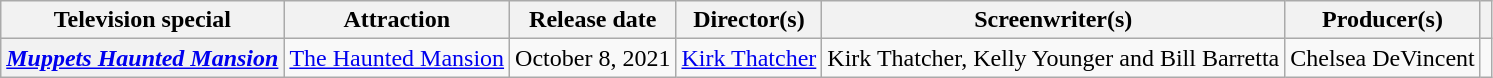<table class="wikitable plainrowheaders sortable" style="text-align: center">
<tr>
<th scope="col">Television special</th>
<th scope="col">Attraction</th>
<th scope="col">Release date</th>
<th scope="col">Director(s)</th>
<th scope="col">Screenwriter(s)</th>
<th scope="col">Producer(s)</th>
<th scope="col" class=unsortable></th>
</tr>
<tr>
<th scope="row" style="text-align:left"><em><a href='#'>Muppets Haunted Mansion</a></em></th>
<td><a href='#'>The Haunted Mansion</a></td>
<td>October 8, 2021</td>
<td><a href='#'>Kirk Thatcher</a></td>
<td>Kirk Thatcher, Kelly Younger and Bill Barretta</td>
<td>Chelsea DeVincent</td>
<td></td>
</tr>
</table>
